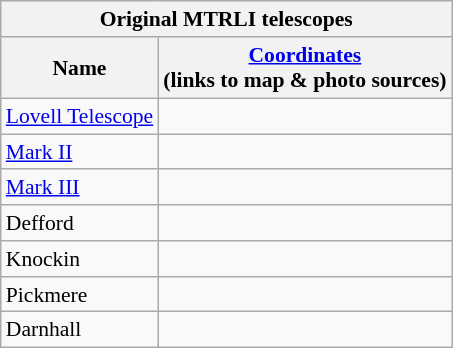<table class="wikitable" style="float: left; font-size: 90%">
<tr>
<th colspan=2>Original MTRLI telescopes</th>
</tr>
<tr>
<th><strong>Name</strong></th>
<th><a href='#'>Coordinates</a><br>(links to map & photo sources)</th>
</tr>
<tr>
<td><a href='#'>Lovell Telescope</a></td>
<td></td>
</tr>
<tr>
<td><a href='#'>Mark II</a></td>
<td></td>
</tr>
<tr>
<td><a href='#'>Mark III</a></td>
<td></td>
</tr>
<tr>
<td>Defford</td>
<td></td>
</tr>
<tr>
<td>Knockin</td>
<td></td>
</tr>
<tr>
<td>Pickmere</td>
<td></td>
</tr>
<tr>
<td>Darnhall</td>
<td></td>
</tr>
</table>
